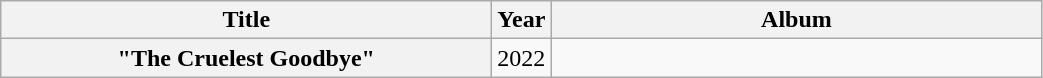<table class="wikitable plainrowheaders" style="text-align:center;">
<tr>
<th rowspan="1" style="width:20em;">Title</th>
<th rowspan="1" style="width:1em;">Year</th>
<th rowspan="1" style="width:20em;">Album</th>
</tr>
<tr>
<th scope="row">"The Cruelest Goodbye"<br> </th>
<td>2022</td>
<td></td>
</tr>
</table>
